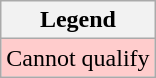<table class="wikitable">
<tr>
<th>Legend</th>
</tr>
<tr bgcolor=#ffcccc>
<td>Cannot qualify</td>
</tr>
</table>
